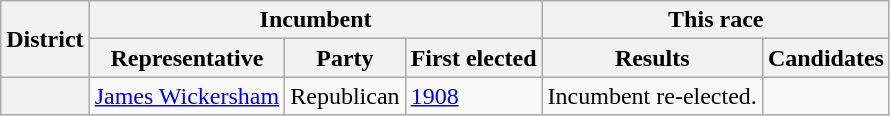<table class=wikitable>
<tr>
<th rowspan=2>District</th>
<th colspan=3>Incumbent</th>
<th colspan=2>This race</th>
</tr>
<tr>
<th>Representative</th>
<th>Party</th>
<th>First elected</th>
<th>Results</th>
<th>Candidates</th>
</tr>
<tr>
<th></th>
<td><a href='#'>James Wickersham</a></td>
<td>Republican</td>
<td><a href='#'>1908</a></td>
<td>Incumbent re-elected.</td>
<td nowrap></td>
</tr>
</table>
